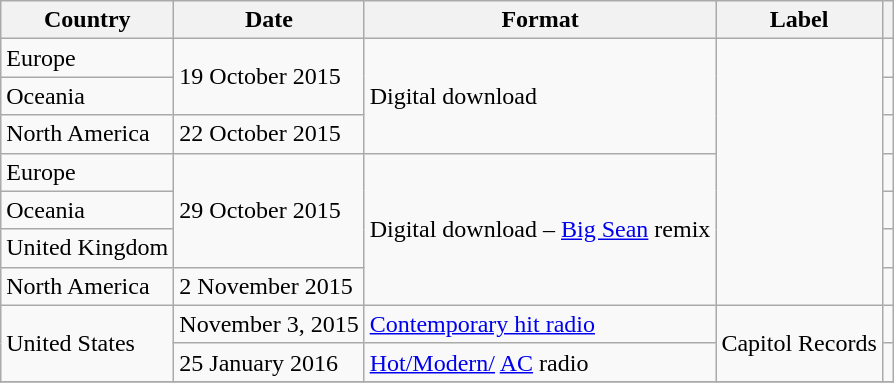<table class="wikitable">
<tr>
<th>Country</th>
<th>Date</th>
<th>Format</th>
<th>Label</th>
<th></th>
</tr>
<tr>
<td>Europe</td>
<td rowspan="2">19 October 2015</td>
<td rowspan="3">Digital download</td>
<td rowspan="7"></td>
<td></td>
</tr>
<tr>
<td>Oceania</td>
<td></td>
</tr>
<tr>
<td>North America</td>
<td>22 October 2015</td>
<td></td>
</tr>
<tr>
<td>Europe</td>
<td rowspan="3">29 October 2015</td>
<td rowspan="4">Digital download – <a href='#'>Big Sean</a> remix</td>
<td></td>
</tr>
<tr>
<td>Oceania</td>
<td></td>
</tr>
<tr>
<td>United Kingdom</td>
<td></td>
</tr>
<tr>
<td>North America</td>
<td>2 November 2015</td>
<td></td>
</tr>
<tr>
<td rowspan="2">United States</td>
<td>November 3, 2015</td>
<td><a href='#'>Contemporary hit radio</a></td>
<td rowspan="2">Capitol Records</td>
<td></td>
</tr>
<tr>
<td>25 January 2016</td>
<td><a href='#'>Hot/Modern/</a> <a href='#'>AC</a> radio</td>
<td></td>
</tr>
<tr>
</tr>
</table>
